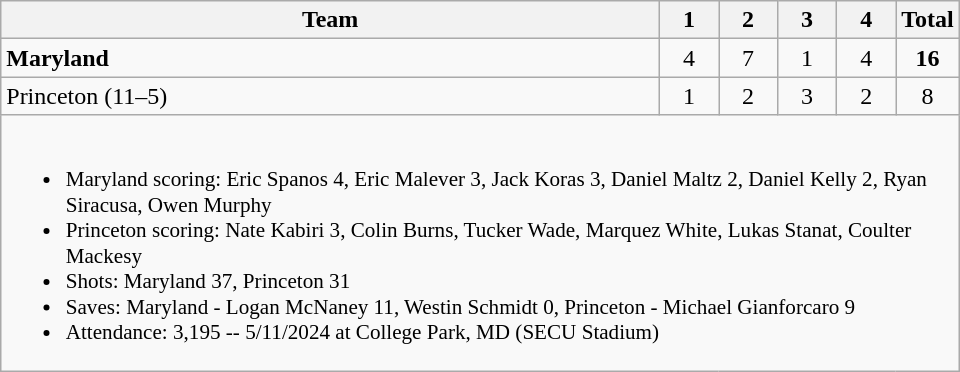<table class="wikitable" style="text-align:center; max-width:40em">
<tr>
<th>Team</th>
<th style="width:2em">1</th>
<th style="width:2em">2</th>
<th style="width:2em">3</th>
<th style="width:2em">4</th>
<th style="width:2em">Total</th>
</tr>
<tr>
<td style="text-align:left"><strong>Maryland</strong></td>
<td>4</td>
<td>7</td>
<td>1</td>
<td>4</td>
<td><strong>16</strong></td>
</tr>
<tr>
<td style="text-align:left">Princeton (11–5)</td>
<td>1</td>
<td>2</td>
<td>3</td>
<td>2</td>
<td>8</td>
</tr>
<tr>
<td colspan=6 style="text-align:left; font-size:88%;"><br><ul><li>Maryland scoring: Eric Spanos 4, Eric Malever 3, Jack Koras 3, Daniel Maltz 2, Daniel Kelly 2, Ryan Siracusa, Owen Murphy</li><li>Princeton scoring: Nate Kabiri 3, Colin Burns, Tucker Wade, Marquez White, Lukas Stanat, Coulter Mackesy</li><li>Shots: Maryland 37, Princeton 31</li><li>Saves: Maryland - Logan McNaney 11, Westin Schmidt 0, Princeton - Michael Gianforcaro 9</li><li>Attendance: 3,195 -- 5/11/2024 at College Park, MD (SECU Stadium)</li></ul></td>
</tr>
</table>
